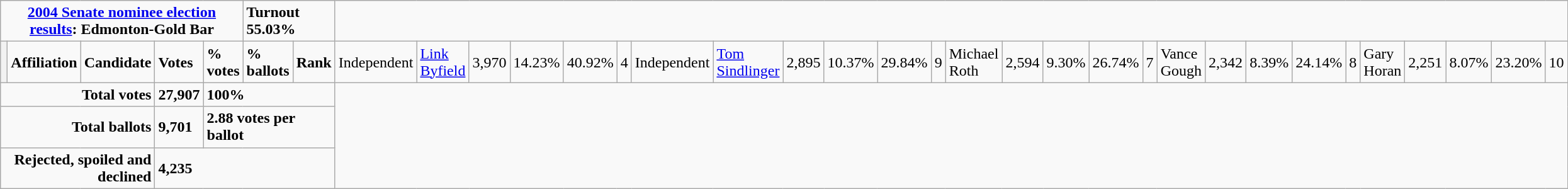<table class="wikitable">
<tr>
<td colspan="5" align=center><strong><a href='#'>2004 Senate nominee election results</a>: Edmonton-Gold Bar</strong></td>
<td colspan="2"><strong>Turnout 55.03%</strong></td>
</tr>
<tr>
<th style="width: 10px;"></th>
<td><strong>Affiliation</strong></td>
<td><strong>Candidate</strong></td>
<td><strong>Votes</strong></td>
<td><strong>% votes</strong></td>
<td><strong>% ballots</strong></td>
<td><strong>Rank</strong><br>
</td>
<td>Independent</td>
<td><a href='#'>Link Byfield</a></td>
<td>3,970</td>
<td>14.23%</td>
<td>40.92%</td>
<td>4<br>
</td>
<td>Independent</td>
<td><a href='#'>Tom Sindlinger</a></td>
<td>2,895</td>
<td>10.37%</td>
<td>29.84%</td>
<td>9<br>
</td>
<td>Michael Roth</td>
<td>2,594</td>
<td>9.30%</td>
<td>26.74%</td>
<td>7<br></td>
<td>Vance Gough</td>
<td>2,342</td>
<td>8.39%</td>
<td>24.14%</td>
<td>8<br></td>
<td>Gary Horan</td>
<td>2,251</td>
<td>8.07%</td>
<td>23.20%</td>
<td>10<br>
</td>
</tr>
<tr>
<td colspan="3" align="right"><strong>Total votes</strong></td>
<td><strong>27,907</strong></td>
<td colspan="3"><strong>100%</strong></td>
</tr>
<tr>
<td colspan="3" align="right"><strong>Total ballots</strong></td>
<td><strong>9,701</strong></td>
<td colspan="3"><strong>2.88 votes per ballot</strong></td>
</tr>
<tr>
<td colspan="3" align="right"><strong>Rejected, spoiled and declined</strong></td>
<td colspan="4"><strong>4,235</strong></td>
</tr>
</table>
